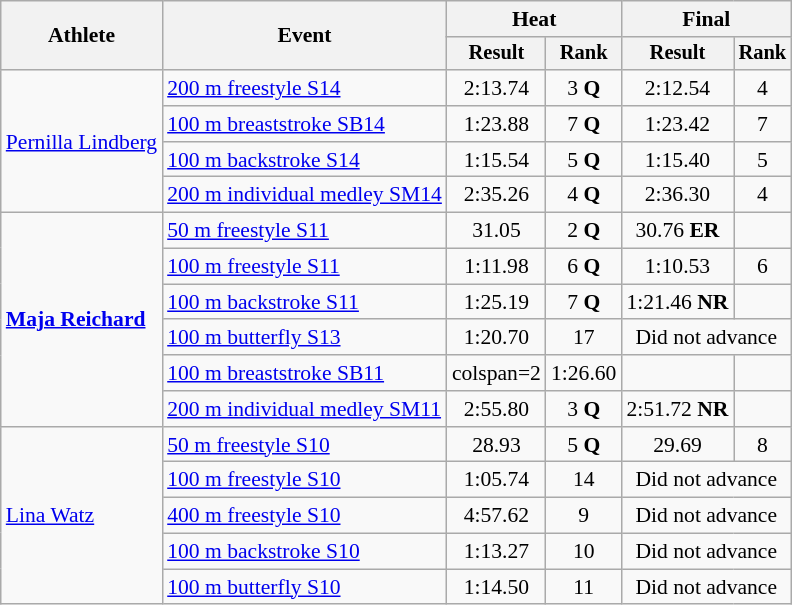<table class="wikitable" style="font-size:90%">
<tr>
<th rowspan="2">Athlete</th>
<th rowspan="2">Event</th>
<th colspan=2>Heat</th>
<th colspan=2>Final</th>
</tr>
<tr style="font-size:95%">
<th>Result</th>
<th>Rank</th>
<th>Result</th>
<th>Rank</th>
</tr>
<tr align=center>
<td align=left rowspan=4><a href='#'>Pernilla Lindberg</a></td>
<td align=left><a href='#'>200 m freestyle S14</a></td>
<td>2:13.74</td>
<td>3 <strong>Q</strong></td>
<td>2:12.54</td>
<td>4</td>
</tr>
<tr align=center>
<td align=left><a href='#'>100 m breaststroke SB14</a></td>
<td>1:23.88</td>
<td>7 <strong>Q</strong></td>
<td>1:23.42</td>
<td>7</td>
</tr>
<tr align=center>
<td align=left><a href='#'>100 m backstroke S14</a></td>
<td>1:15.54</td>
<td>5 <strong>Q</strong></td>
<td>1:15.40</td>
<td>5</td>
</tr>
<tr align=center>
<td align=left><a href='#'>200 m individual medley SM14</a></td>
<td>2:35.26</td>
<td>4 <strong>Q</strong></td>
<td>2:36.30</td>
<td>4</td>
</tr>
<tr align=center>
<td align=left rowspan=6><strong><a href='#'>Maja Reichard</a></strong></td>
<td align=left><a href='#'>50 m freestyle S11</a></td>
<td>31.05</td>
<td>2 <strong>Q</strong></td>
<td>30.76 <strong>ER</strong></td>
<td></td>
</tr>
<tr align=center>
<td align=left><a href='#'>100 m freestyle S11</a></td>
<td>1:11.98</td>
<td>6 <strong>Q</strong></td>
<td>1:10.53</td>
<td>6</td>
</tr>
<tr align=center>
<td align=left><a href='#'>100 m backstroke S11</a></td>
<td>1:25.19</td>
<td>7 <strong>Q</strong></td>
<td>1:21.46 <strong>NR</strong></td>
<td></td>
</tr>
<tr align=center>
<td align=left><a href='#'>100 m butterfly S13</a></td>
<td>1:20.70</td>
<td>17</td>
<td colspan=2>Did not advance</td>
</tr>
<tr align=center>
<td align=left><a href='#'>100 m breaststroke SB11</a></td>
<td>colspan=2 </td>
<td>1:26.60</td>
<td></td>
</tr>
<tr align=center>
<td align=left><a href='#'>200 m individual medley SM11</a></td>
<td>2:55.80</td>
<td>3 <strong>Q</strong></td>
<td>2:51.72 <strong>NR</strong></td>
<td></td>
</tr>
<tr align=center>
<td align=left rowspan=5><a href='#'>Lina Watz</a></td>
<td align=left><a href='#'>50 m freestyle S10</a></td>
<td>28.93</td>
<td>5 <strong>Q</strong></td>
<td>29.69</td>
<td>8</td>
</tr>
<tr align=center>
<td align=left><a href='#'>100 m freestyle S10</a></td>
<td>1:05.74</td>
<td>14</td>
<td colspan=2>Did not advance</td>
</tr>
<tr align=center>
<td align=left><a href='#'>400 m freestyle S10</a></td>
<td>4:57.62</td>
<td>9</td>
<td colspan=2>Did not advance</td>
</tr>
<tr align=center>
<td align=left><a href='#'>100 m backstroke S10</a></td>
<td>1:13.27</td>
<td>10</td>
<td colspan=2>Did not advance</td>
</tr>
<tr align=center>
<td align=left><a href='#'>100 m butterfly S10</a></td>
<td>1:14.50</td>
<td>11</td>
<td colspan=2>Did not advance</td>
</tr>
</table>
